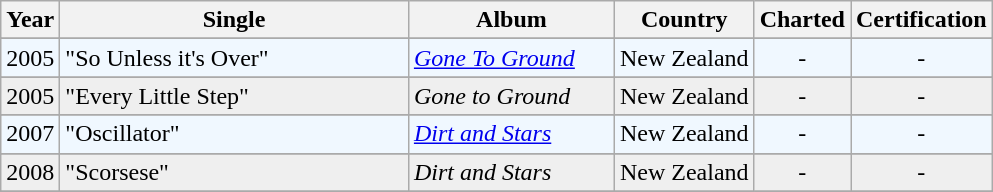<table class="wikitable"|width=100%>
<tr>
<th>Year</th>
<th width="225">Single</th>
<th width="130">Album</th>
<th>Country</th>
<th>Charted</th>
<th width="50">Certification</th>
</tr>
<tr>
</tr>
<tr bgcolor="#F0F8FF">
<td align="left" valign="top">2005</td>
<td align="left" valign="top">"So Unless it's Over"</td>
<td align="left" valign="top"><em><a href='#'>Gone To Ground</a></em></td>
<td align="left" valign="top">New Zealand</td>
<td align="center" valign="top">-</td>
<td align="center" valign="top">-</td>
</tr>
<tr>
</tr>
<tr bgcolor="#efefef">
<td align="left" valign="top">2005</td>
<td align="left" valign="top">"Every Little Step"</td>
<td align="left" valign="top"><em>Gone to Ground</em></td>
<td align="center" valign="top">New Zealand</td>
<td align="center" valign="top">-</td>
<td align="center" valign="top">-</td>
</tr>
<tr>
</tr>
<tr bgcolor="#F0F8FF">
<td align="left" valign="top">2007</td>
<td align="left" valign="top">"Oscillator"</td>
<td align="left" valign="top"><em><a href='#'>Dirt and Stars</a></em></td>
<td align="center" valign="top">New Zealand</td>
<td align="center" valign="top">-</td>
<td align="center" valign="top">-</td>
</tr>
<tr>
</tr>
<tr bgcolor="#efefef">
<td align="left" valign="top">2008</td>
<td align="left" valign="top">"Scorsese"</td>
<td align="left" valign="top"><em>Dirt and Stars</em></td>
<td align="center" valign="top">New Zealand</td>
<td align="center" valign="top">-</td>
<td align="center" valign="top">-</td>
</tr>
<tr>
</tr>
</table>
